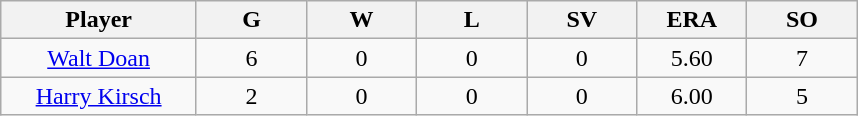<table class="wikitable sortable">
<tr>
<th bgcolor="#DDDDFF" width="16%">Player</th>
<th bgcolor="#DDDDFF" width="9%">G</th>
<th bgcolor="#DDDDFF" width="9%">W</th>
<th bgcolor="#DDDDFF" width="9%">L</th>
<th bgcolor="#DDDDFF" width="9%">SV</th>
<th bgcolor="#DDDDFF" width="9%">ERA</th>
<th bgcolor="#DDDDFF" width="9%">SO</th>
</tr>
<tr align="center">
<td><a href='#'>Walt Doan</a></td>
<td>6</td>
<td>0</td>
<td>0</td>
<td>0</td>
<td>5.60</td>
<td>7</td>
</tr>
<tr align=center>
<td><a href='#'>Harry Kirsch</a></td>
<td>2</td>
<td>0</td>
<td>0</td>
<td>0</td>
<td>6.00</td>
<td>5</td>
</tr>
</table>
